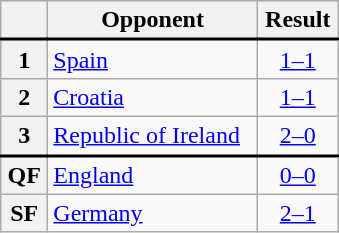<table class="wikitable plainrowheaders" style="text-align:center;margin-left:1em;float:right;clear:right;min-width:226px">
<tr>
<th scope="col"></th>
<th scope="col">Opponent</th>
<th scope="col">Result</th>
</tr>
<tr style="border-top: 2px solid black;">
<th scope="row" style="text-align: center;">1</th>
<td align="left"><a href='#'>Spain</a></td>
<td><a href='#'>1–1</a></td>
</tr>
<tr>
<th scope="row" style="text-align: center;">2</th>
<td align="left"><a href='#'>Croatia</a></td>
<td><a href='#'>1–1</a></td>
</tr>
<tr>
<th scope="row" style="text-align: center;">3</th>
<td align="left"><a href='#'>Republic of Ireland</a></td>
<td><a href='#'>2–0</a></td>
</tr>
<tr style="border-top: 2px solid black;">
<th scope="row" style="text-align: center;">QF</th>
<td align="left"><a href='#'>England</a></td>
<td><a href='#'>0–0</a>  </td>
</tr>
<tr>
<th scope="row" style="text-align: center;">SF</th>
<td align="left"><a href='#'>Germany</a></td>
<td><a href='#'>2–1</a></td>
</tr>
</table>
